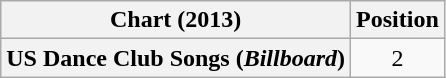<table class="wikitable sortable plainrowheaders" style="text-align:center;">
<tr>
<th>Chart (2013)</th>
<th>Position</th>
</tr>
<tr>
<th scope="row">US Dance Club Songs (<em>Billboard</em>)</th>
<td>2</td>
</tr>
</table>
